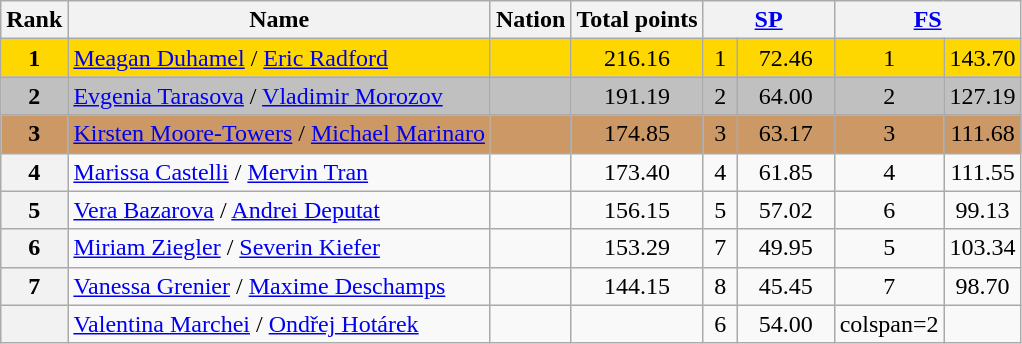<table class="wikitable sortable">
<tr>
<th>Rank</th>
<th>Name</th>
<th>Nation</th>
<th>Total points</th>
<th colspan="2" width="80px"><a href='#'>SP</a></th>
<th colspan="2" width="80px"><a href='#'>FS</a></th>
</tr>
<tr bgcolor="gold">
<td align="center"><strong>1</strong></td>
<td><a href='#'>Meagan Duhamel</a> / <a href='#'>Eric Radford</a></td>
<td></td>
<td align="center">216.16</td>
<td align="center">1</td>
<td align="center">72.46</td>
<td align="center">1</td>
<td align="center">143.70</td>
</tr>
<tr bgcolor="silver">
<td align="center"><strong>2</strong></td>
<td><a href='#'>Evgenia Tarasova</a> / <a href='#'>Vladimir Morozov</a></td>
<td></td>
<td align="center">191.19</td>
<td align="center">2</td>
<td align="center">64.00</td>
<td align="center">2</td>
<td align="center">127.19</td>
</tr>
<tr bgcolor="cc9966">
<td align="center"><strong>3</strong></td>
<td><a href='#'>Kirsten Moore-Towers</a> / <a href='#'>Michael Marinaro</a></td>
<td></td>
<td align="center">174.85</td>
<td align="center">3</td>
<td align="center">63.17</td>
<td align="center">3</td>
<td align="center">111.68</td>
</tr>
<tr>
<th>4</th>
<td><a href='#'>Marissa Castelli</a> / <a href='#'>Mervin Tran</a></td>
<td></td>
<td align="center">173.40</td>
<td align="center">4</td>
<td align="center">61.85</td>
<td align="center">4</td>
<td align="center">111.55</td>
</tr>
<tr>
<th>5</th>
<td><a href='#'>Vera Bazarova</a> / <a href='#'>Andrei Deputat</a></td>
<td></td>
<td align="center">156.15</td>
<td align="center">5</td>
<td align="center">57.02</td>
<td align="center">6</td>
<td align="center">99.13</td>
</tr>
<tr>
<th>6</th>
<td><a href='#'>Miriam Ziegler</a> / <a href='#'>Severin Kiefer</a></td>
<td></td>
<td align="center">153.29</td>
<td align="center">7</td>
<td align="center">49.95</td>
<td align="center">5</td>
<td align="center">103.34</td>
</tr>
<tr>
<th>7</th>
<td><a href='#'>Vanessa Grenier</a> / <a href='#'>Maxime Deschamps</a></td>
<td></td>
<td align="center">144.15</td>
<td align="center">8</td>
<td align="center">45.45</td>
<td align="center">7</td>
<td align="center">98.70</td>
</tr>
<tr>
<th></th>
<td><a href='#'>Valentina Marchei</a> / <a href='#'>Ondřej Hotárek</a></td>
<td></td>
<td></td>
<td align="center">6</td>
<td align="center">54.00</td>
<td>colspan=2 </td>
</tr>
</table>
